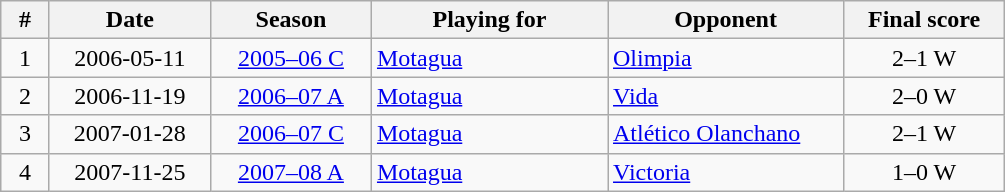<table class="wikitable" border="1">
<tr>
<th width="25">#</th>
<th width="100">Date</th>
<th width="100">Season</th>
<th width="150">Playing for</th>
<th width="150">Opponent</th>
<th width="100">Final score</th>
</tr>
<tr>
<td align="center">1</td>
<td align="center">2006-05-11</td>
<td align="center"><a href='#'>2005–06 C</a></td>
<td><a href='#'>Motagua</a></td>
<td><a href='#'>Olimpia</a></td>
<td align="center">2–1 W</td>
</tr>
<tr>
<td align="center">2</td>
<td align="center">2006-11-19</td>
<td align="center"><a href='#'>2006–07 A</a></td>
<td><a href='#'>Motagua</a></td>
<td><a href='#'>Vida</a></td>
<td align="center">2–0 W</td>
</tr>
<tr>
<td align="center">3</td>
<td align="center">2007-01-28</td>
<td align="center"><a href='#'>2006–07 C</a></td>
<td><a href='#'>Motagua</a></td>
<td><a href='#'>Atlético Olanchano</a></td>
<td align="center">2–1 W</td>
</tr>
<tr>
<td align="center">4</td>
<td align="center">2007-11-25</td>
<td align="center"><a href='#'>2007–08 A</a></td>
<td><a href='#'>Motagua</a></td>
<td><a href='#'>Victoria</a></td>
<td align="center">1–0 W</td>
</tr>
</table>
